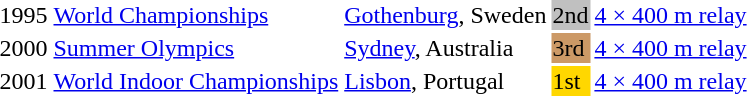<table>
<tr>
<td>1995</td>
<td><a href='#'>World Championships</a></td>
<td><a href='#'>Gothenburg</a>, Sweden</td>
<td bgcolor="silver">2nd</td>
<td><a href='#'>4 × 400 m relay</a></td>
</tr>
<tr>
<td>2000</td>
<td><a href='#'>Summer Olympics</a></td>
<td><a href='#'>Sydney</a>, Australia</td>
<td bgcolor="CC9966">3rd</td>
<td><a href='#'>4 × 400 m relay</a></td>
</tr>
<tr>
<td>2001</td>
<td><a href='#'>World Indoor Championships</a></td>
<td><a href='#'>Lisbon</a>, Portugal</td>
<td bgcolor="gold">1st</td>
<td><a href='#'>4 × 400 m relay</a></td>
</tr>
</table>
